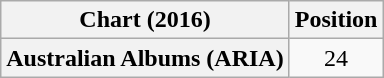<table class="wikitable plainrowheaders" style="text-align:center">
<tr>
<th scope="col">Chart (2016)</th>
<th scope="col">Position</th>
</tr>
<tr>
<th scope="row">Australian Albums (ARIA)</th>
<td>24</td>
</tr>
</table>
